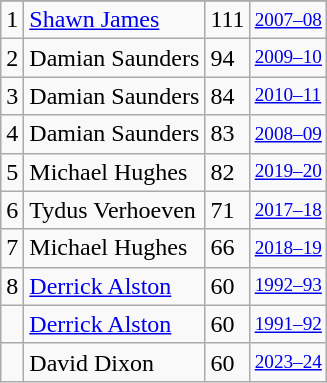<table class="wikitable">
<tr>
</tr>
<tr>
<td>1</td>
<td><a href='#'>Shawn James</a></td>
<td>111</td>
<td style="font-size:80%;"><a href='#'>2007–08</a></td>
</tr>
<tr>
<td>2</td>
<td>Damian Saunders</td>
<td>94</td>
<td style="font-size:80%;"><a href='#'>2009–10</a></td>
</tr>
<tr>
<td>3</td>
<td>Damian Saunders</td>
<td>84</td>
<td style="font-size:80%;"><a href='#'>2010–11</a></td>
</tr>
<tr>
<td>4</td>
<td>Damian Saunders</td>
<td>83</td>
<td style="font-size:80%;"><a href='#'>2008–09</a></td>
</tr>
<tr>
<td>5</td>
<td>Michael Hughes</td>
<td>82</td>
<td style="font-size:80%;"><a href='#'>2019–20</a></td>
</tr>
<tr>
<td>6</td>
<td>Tydus Verhoeven</td>
<td>71</td>
<td style="font-size:80%;"><a href='#'>2017–18</a></td>
</tr>
<tr>
<td>7</td>
<td>Michael Hughes</td>
<td>66</td>
<td style="font-size:80%;"><a href='#'>2018–19</a></td>
</tr>
<tr>
<td>8</td>
<td><a href='#'>Derrick Alston</a></td>
<td>60</td>
<td style="font-size:80%;"><a href='#'>1992–93</a></td>
</tr>
<tr>
<td></td>
<td><a href='#'>Derrick Alston</a></td>
<td>60</td>
<td style="font-size:80%;"><a href='#'>1991–92</a></td>
</tr>
<tr>
<td></td>
<td>David Dixon</td>
<td>60</td>
<td style="font-size:80%;"><a href='#'>2023–24</a></td>
</tr>
</table>
